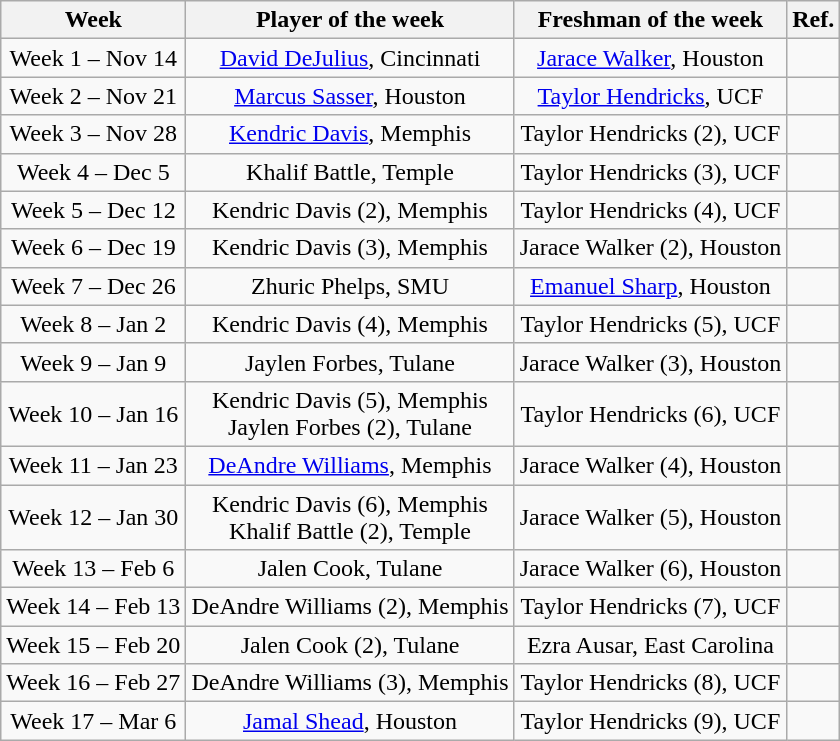<table class="wikitable" border="1" style="text-align:center">
<tr>
<th>Week</th>
<th>Player of the week</th>
<th>Freshman of the week</th>
<th>Ref.</th>
</tr>
<tr>
<td>Week 1 – Nov 14</td>
<td><a href='#'>David DeJulius</a>, Cincinnati</td>
<td><a href='#'>Jarace Walker</a>, Houston</td>
<td></td>
</tr>
<tr>
<td>Week 2 – Nov 21</td>
<td><a href='#'>Marcus Sasser</a>, Houston</td>
<td><a href='#'>Taylor Hendricks</a>, UCF</td>
<td></td>
</tr>
<tr>
<td>Week 3 – Nov 28</td>
<td><a href='#'>Kendric Davis</a>, Memphis</td>
<td>Taylor Hendricks (2), UCF</td>
<td></td>
</tr>
<tr>
<td>Week 4 – Dec 5</td>
<td>Khalif Battle, Temple</td>
<td>Taylor Hendricks (3), UCF</td>
<td></td>
</tr>
<tr>
<td>Week 5 – Dec 12</td>
<td>Kendric Davis (2), Memphis</td>
<td>Taylor Hendricks (4), UCF</td>
<td></td>
</tr>
<tr>
<td>Week 6 – Dec 19</td>
<td>Kendric Davis (3), Memphis</td>
<td>Jarace Walker (2), Houston</td>
<td></td>
</tr>
<tr>
<td>Week 7 – Dec 26</td>
<td>Zhuric Phelps, SMU</td>
<td><a href='#'>Emanuel Sharp</a>, Houston</td>
<td></td>
</tr>
<tr>
<td>Week 8 – Jan 2</td>
<td>Kendric Davis (4), Memphis</td>
<td>Taylor Hendricks (5), UCF</td>
<td></td>
</tr>
<tr>
<td>Week 9 – Jan 9</td>
<td>Jaylen Forbes, Tulane</td>
<td>Jarace Walker (3), Houston</td>
<td></td>
</tr>
<tr>
<td>Week 10 – Jan 16</td>
<td>Kendric Davis (5), Memphis <br> Jaylen Forbes (2), Tulane</td>
<td>Taylor Hendricks (6), UCF</td>
<td></td>
</tr>
<tr>
<td>Week 11 – Jan 23</td>
<td><a href='#'>DeAndre Williams</a>, Memphis</td>
<td>Jarace Walker (4), Houston</td>
<td></td>
</tr>
<tr>
<td>Week 12 – Jan 30</td>
<td>Kendric Davis (6), Memphis <br> Khalif Battle (2), Temple</td>
<td>Jarace Walker (5), Houston</td>
<td></td>
</tr>
<tr>
<td>Week 13 – Feb 6</td>
<td>Jalen Cook, Tulane</td>
<td>Jarace Walker (6), Houston</td>
<td></td>
</tr>
<tr>
<td>Week 14 – Feb 13</td>
<td>DeAndre Williams (2), Memphis</td>
<td>Taylor Hendricks (7), UCF</td>
<td></td>
</tr>
<tr>
<td>Week 15 – Feb 20</td>
<td>Jalen Cook (2), Tulane</td>
<td>Ezra Ausar, East Carolina</td>
<td></td>
</tr>
<tr>
<td>Week 16 – Feb 27</td>
<td>DeAndre Williams (3), Memphis</td>
<td>Taylor Hendricks (8), UCF</td>
<td></td>
</tr>
<tr>
<td>Week 17 – Mar 6</td>
<td><a href='#'>Jamal Shead</a>, Houston</td>
<td>Taylor Hendricks (9), UCF</td>
<td></td>
</tr>
</table>
